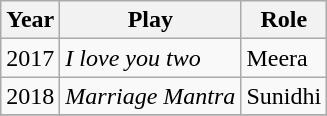<table class="wikitable sortable">
<tr>
<th>Year</th>
<th>Play</th>
<th>Role</th>
</tr>
<tr>
<td>2017</td>
<td><em>I love you two</em></td>
<td>Meera</td>
</tr>
<tr>
<td>2018</td>
<td><em>Marriage Mantra</em></td>
<td>Sunidhi</td>
</tr>
<tr>
</tr>
</table>
